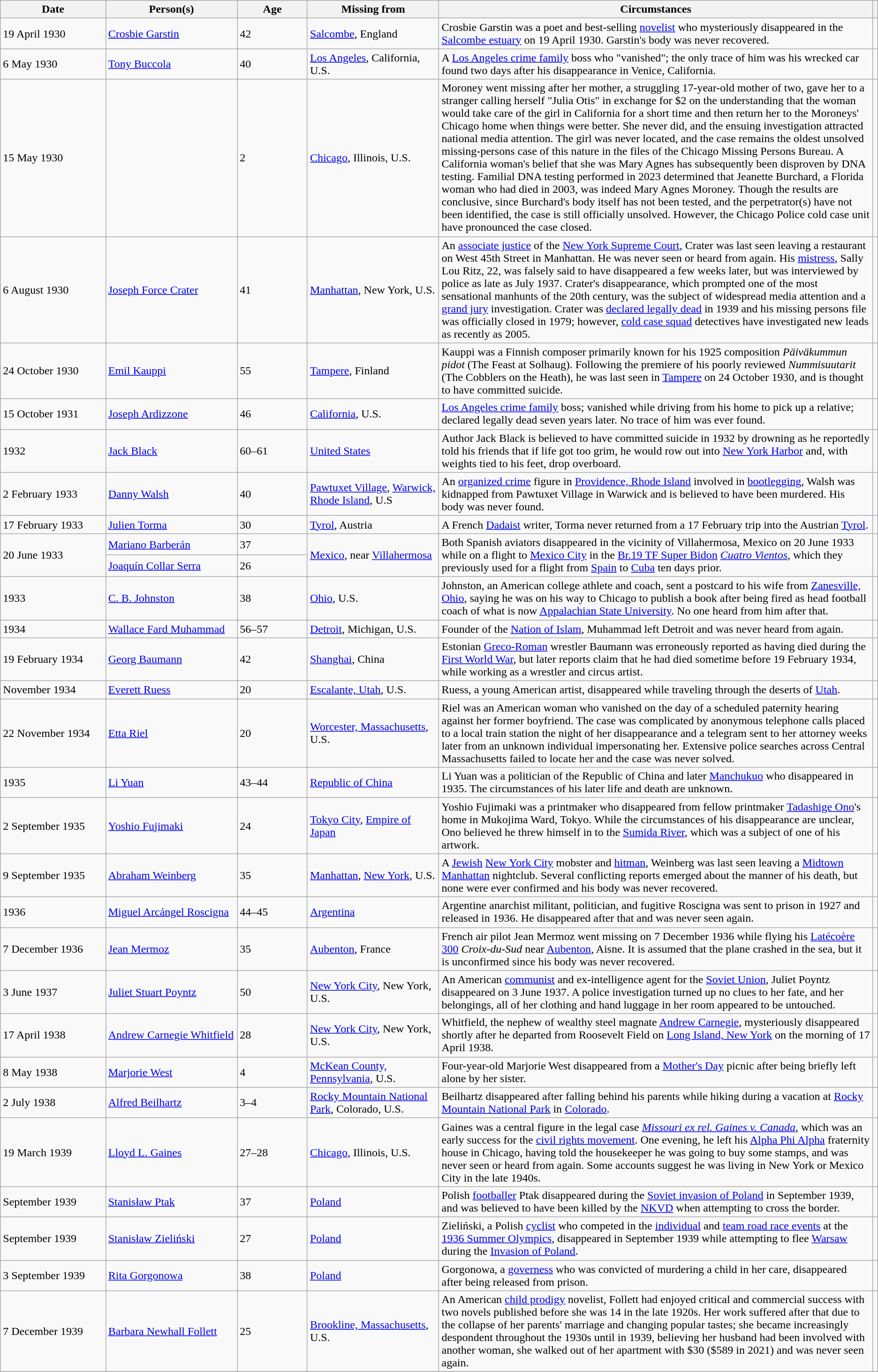<table class="wikitable sortable zebra">
<tr>
<th data-sort-type="isoDate" width="12%">Date</th>
<th data-sort-type="text" width="15%">Person(s)</th>
<th data-sort-type="text" width="8%">Age</th>
<th data-sort-type="text" width="15%">Missing from</th>
<th class="unsortable">Circumstances</th>
<th class="unsortable"></th>
</tr>
<tr>
<td data-sort-value="1930-04-19">19 April 1930</td>
<td><a href='#'>Crosbie Garstin</a></td>
<td data-sort-value="042">42</td>
<td><a href='#'>Salcombe</a>, England</td>
<td>Crosbie Garstin was a poet and best-selling <a href='#'>novelist</a> who mysteriously disappeared in the <a href='#'>Salcombe estuary</a> on 19 April 1930. Garstin's body was never recovered.</td>
<td style="text-align:"center;></td>
</tr>
<tr>
<td data-sort-value="1930-05-6">6 May 1930</td>
<td><a href='#'>Tony Buccola</a></td>
<td data-sort-value="040">40</td>
<td><a href='#'>Los Angeles</a>, California, U.S.</td>
<td>A <a href='#'>Los Angeles crime family</a> boss who "vanished"; the only trace of him was his wrecked car found two days after his disappearance in Venice, California.</td>
<td style="text-align:"center;></td>
</tr>
<tr>
<td data-sort-value="1930-05-15">15 May 1930</td>
<td></td>
<td data-sort-value="002">2</td>
<td><a href='#'>Chicago</a>, Illinois, U.S.</td>
<td>Moroney went missing after her mother, a struggling 17-year-old mother of two, gave her to a stranger calling herself "Julia Otis" in exchange for $2 on the understanding that the woman would take care of the girl in California for a short time and then return her to the Moroneys' Chicago home when things were better. She never did, and the ensuing investigation attracted national media attention. The girl was never located, and the case remains the oldest unsolved missing-persons case of this nature in the files of the Chicago Missing Persons Bureau. A California woman's belief that she was Mary Agnes has subsequently been disproven by DNA testing. Familial DNA testing performed in 2023 determined that Jeanette Burchard, a Florida woman who had died in 2003, was indeed Mary Agnes Moroney. Though the results are conclusive, since Burchard's body itself has not been tested, and the perpetrator(s) have not been identified, the case is still officially unsolved. However, the Chicago Police cold case unit have pronounced the case closed.</td>
<td style="text-align:center;"></td>
</tr>
<tr>
<td data-sort-value="1930-08-06">6 August 1930</td>
<td><a href='#'>Joseph Force Crater</a></td>
<td data-sort-value="041">41</td>
<td><a href='#'>Manhattan</a>, New York, U.S.</td>
<td>An <a href='#'>associate justice</a> of the <a href='#'>New York Supreme Court</a>, Crater was last seen leaving a restaurant on West 45th Street in Manhattan. He was never seen or heard from again. His <a href='#'>mistress</a>, Sally Lou Ritz, 22, was falsely said to have disappeared a few weeks later, but was interviewed by police as late as July 1937. Crater's disappearance, which prompted one of the most sensational manhunts of the 20th century, was the subject of widespread media attention and a <a href='#'>grand jury</a> investigation. Crater was <a href='#'>declared legally dead</a> in 1939 and his missing persons file was officially closed in 1979; however, <a href='#'>cold case squad</a> detectives have investigated new leads as recently as 2005.</td>
<td style="text-align:center;"></td>
</tr>
<tr>
<td data-sort-value="1930-10-24">24 October 1930</td>
<td><a href='#'>Emil Kauppi</a></td>
<td data-sort-value="055">55</td>
<td><a href='#'>Tampere</a>, Finland</td>
<td>Kauppi was a Finnish composer primarily known for his 1925 composition <em>Päiväkummun pidot</em> (The Feast at Solhaug). Following the premiere of his poorly reviewed <em>Nummisuutarit</em> (The Cobblers on the Heath), he was last seen in <a href='#'>Tampere</a> on 24 October 1930, and is thought to have committed suicide.</td>
<td style="text-align:center;"></td>
</tr>
<tr>
<td data-sort-value="1931-10-15">15 October 1931</td>
<td><a href='#'>Joseph Ardizzone</a></td>
<td data-sort-value="046">46</td>
<td><a href='#'>California</a>, U.S.</td>
<td><a href='#'>Los Angeles crime family</a> boss; vanished while driving from his home to pick up a relative; declared legally dead seven years later. No trace of him was ever found.</td>
<td style="text-align:center;"></td>
</tr>
<tr>
<td data-sort-value="1932-01-01">1932</td>
<td><a href='#'>Jack Black</a></td>
<td data-sort-value="060">60–61</td>
<td><a href='#'>United States</a></td>
<td>Author Jack Black is believed to have committed suicide in 1932 by drowning as he reportedly told his friends that if life got too grim, he would row out into <a href='#'>New York Harbor</a> and, with weights tied to his feet, drop overboard.</td>
<td style="text-align:center;"></td>
</tr>
<tr>
<td data-sort-value="1933-02-02">2 February 1933</td>
<td><a href='#'>Danny Walsh</a></td>
<td data-sort-value="040">40</td>
<td><a href='#'>Pawtuxet Village</a>, <a href='#'>Warwick, Rhode Island</a>, U.S</td>
<td>An <a href='#'>organized crime</a> figure in <a href='#'>Providence, Rhode Island</a> involved in <a href='#'>bootlegging</a>, Walsh was kidnapped from Pawtuxet Village in Warwick and is believed to have been murdered. His body was never found.</td>
<td style="text-align:center;"></td>
</tr>
<tr>
<td data-sort-value="1933-02-17">17 February 1933</td>
<td><a href='#'>Julien Torma</a></td>
<td data-sort-value="030">30</td>
<td><a href='#'>Tyrol</a>, Austria</td>
<td>A French <a href='#'>Dadaist</a> writer, Torma never returned from a 17 February trip into the Austrian <a href='#'>Tyrol</a>.</td>
<td style="text-align:center;"></td>
</tr>
<tr>
<td rowspan="2" data-sort-value="1933-06-20">20 June 1933</td>
<td><a href='#'>Mariano Barberán</a></td>
<td data-sort-value="037">37</td>
<td rowspan="2"><a href='#'>Mexico</a>, near <a href='#'>Villahermosa</a></td>
<td rowspan="2">Both Spanish aviators disappeared in the vicinity of Villahermosa, Mexico on 20 June 1933 while on a flight to <a href='#'>Mexico City</a> in the <a href='#'>Br.19 TF Super Bidon</a> <em><a href='#'>Cuatro Vientos</a></em>, which they previously used for a flight from <a href='#'>Spain</a> to <a href='#'>Cuba</a> ten days prior.</td>
<td rowspan="2" style="text-align:center;"></td>
</tr>
<tr>
<td><a href='#'>Joaquín Collar Serra</a></td>
<td data-sort-value="026">26</td>
</tr>
<tr>
<td data-sort-value="1933-01-01">1933</td>
<td><a href='#'>C. B. Johnston</a></td>
<td data-sort-value="038"> 38</td>
<td><a href='#'>Ohio</a>, U.S.</td>
<td>Johnston, an American college athlete and coach, sent a postcard to his wife from <a href='#'>Zanesville, Ohio</a>, saying he was on his way to Chicago to publish a book after being fired as head football coach of what is now <a href='#'>Appalachian State University</a>. No one heard from him after that.</td>
<td style="text-align:center;"></td>
</tr>
<tr>
<td data-sort-value="1934-01-01">1934</td>
<td><a href='#'>Wallace Fard Muhammad</a></td>
<td data-sort-value="056">56–57</td>
<td><a href='#'>Detroit</a>, Michigan, U.S.</td>
<td>Founder of the <a href='#'>Nation of Islam</a>, Muhammad left Detroit and was never heard from again.</td>
<td style="text-align:center;"></td>
</tr>
<tr>
<td>19 February 1934</td>
<td><a href='#'>Georg Baumann</a></td>
<td data-sort-value="042">42</td>
<td><a href='#'>Shanghai</a>, China</td>
<td>Estonian <a href='#'>Greco-Roman</a> wrestler Baumann was erroneously reported as having died during the <a href='#'>First World War</a>, but later reports claim that he had died sometime before 19 February 1934, while working as a wrestler and circus artist.</td>
<td style="text-align:center;"></td>
</tr>
<tr>
<td data-sort-value="1934-11-01"> November 1934</td>
<td><a href='#'>Everett Ruess</a></td>
<td data-sort-value="020">20</td>
<td><a href='#'>Escalante, Utah</a>, U.S.</td>
<td>Ruess, a young American artist, disappeared while traveling through the deserts of <a href='#'>Utah</a>.</td>
<td style="text-align:center;"></td>
</tr>
<tr>
<td data-sort-value="1934-11-22">22 November 1934</td>
<td><a href='#'>Etta Riel</a></td>
<td data-sort-value="020">20</td>
<td><a href='#'>Worcester, Massachusetts</a>, U.S.</td>
<td>Riel was an American woman who vanished on the day of a scheduled paternity hearing against her former boyfriend. The case was complicated by anonymous telephone calls placed to a local train station the night of her disappearance and a telegram sent to her attorney weeks later from an unknown individual impersonating her. Extensive police searches across Central Massachusetts failed to locate her and the case was never solved.</td>
<td style="text-align:center;"></td>
</tr>
<tr>
<td data-sort-value="1935-01-01">1935</td>
<td><a href='#'>Li Yuan</a></td>
<td data-sort-value="043">43–44</td>
<td><a href='#'>Republic of China</a></td>
<td>Li Yuan was a politician of the Republic of China and later <a href='#'>Manchukuo</a> who disappeared in 1935. The circumstances of his later life and death are unknown.</td>
<td style="text-align:center;"></td>
</tr>
<tr>
<td>2 September 1935</td>
<td><a href='#'>Yoshio Fujimaki</a></td>
<td data-sort-value="024">24</td>
<td><a href='#'>Tokyo City</a>, <a href='#'>Empire of Japan</a></td>
<td>Yoshio Fujimaki was a printmaker who disappeared from fellow printmaker <a href='#'>Tadashige Ono</a>'s home in Mukojima Ward, Tokyo. While the circumstances of his disappearance are unclear, Ono believed he threw himself in to the <a href='#'>Sumida River</a>, which was a subject of one of his artwork.</td>
<td></td>
</tr>
<tr>
<td data-sort-value="1935-09-09">9 September 1935</td>
<td><a href='#'>Abraham Weinberg</a></td>
<td data-sort-value="035">35</td>
<td><a href='#'>Manhattan</a>, <a href='#'>New York</a>, U.S.</td>
<td>A <a href='#'>Jewish</a> <a href='#'>New York City</a> mobster and <a href='#'>hitman</a>, Weinberg was last seen leaving a <a href='#'>Midtown Manhattan</a> nightclub. Several conflicting reports emerged about the manner of his death, but none were ever confirmed and his body was never recovered.</td>
<td style="text-align:center;"></td>
</tr>
<tr>
<td>1936</td>
<td><a href='#'>Miguel Arcángel Roscigna</a></td>
<td data-sort-value="044">44–45</td>
<td><a href='#'>Argentina</a></td>
<td>Argentine anarchist militant, politician, and fugitive Roscigna was sent to prison in 1927 and released in 1936. He disappeared after that and was never seen again.</td>
<td style="text-align:center;"></td>
</tr>
<tr>
<td data-sort-value="1936-12-07">7 December 1936</td>
<td><a href='#'>Jean Mermoz</a></td>
<td data-sort-value="035">35</td>
<td><a href='#'>Aubenton</a>, France</td>
<td>French air pilot Jean Mermoz went missing on 7 December 1936 while flying his <a href='#'>Latécoère 300</a> <em>Croix-du-Sud</em> near <a href='#'>Aubenton</a>, Aisne. It is assumed that the plane crashed in the sea, but it is unconfirmed since his body was never recovered.</td>
<td style="text-align:center;"></td>
</tr>
<tr>
<td data-sort-value="1937-06-03">3 June 1937</td>
<td><a href='#'>Juliet Stuart Poyntz</a></td>
<td data-sort-value="050">50</td>
<td><a href='#'>New York City</a>, New York, U.S.</td>
<td>An American <a href='#'>communist</a> and ex-intelligence agent for the <a href='#'>Soviet Union</a>, Juliet Poyntz disappeared on 3 June 1937. A police investigation turned up no clues to her fate, and her belongings, all of her clothing and hand luggage in her room appeared to be untouched.</td>
<td style="text-align:center;"></td>
</tr>
<tr>
<td data-sort-value="1938-03-17">17 April 1938</td>
<td><a href='#'>Andrew Carnegie Whitfield</a></td>
<td data-sort-value="028">28</td>
<td><a href='#'>New York City</a>, New York, U.S.</td>
<td>Whitfield, the nephew of wealthy steel magnate <a href='#'>Andrew Carnegie</a>, mysteriously disappeared shortly after he departed from Roosevelt Field on <a href='#'>Long Island, New York</a> on the morning of 17 April 1938.</td>
<td style="text-align:center;"></td>
</tr>
<tr>
<td data-sort-value="1938-05-08">8 May 1938</td>
<td><a href='#'>Marjorie West</a></td>
<td data-sort-value="004">4</td>
<td><a href='#'>McKean County, Pennsylvania</a>, U.S.</td>
<td>Four-year-old Marjorie West disappeared from a <a href='#'>Mother's Day</a> picnic after being briefly left alone by her sister.</td>
<td style="text-align:center;"></td>
</tr>
<tr>
<td data-sort-value="1938-07-02">2 July 1938</td>
<td><a href='#'>Alfred Beilhartz</a></td>
<td data-sort-value="003">3–4</td>
<td><a href='#'>Rocky Mountain National Park</a>, Colorado, U.S.</td>
<td>Beilhartz disappeared after falling behind his parents while hiking during a vacation at <a href='#'>Rocky Mountain National Park</a> in <a href='#'>Colorado</a>.</td>
<td style="text-align:center;"></td>
</tr>
<tr>
<td data-sort-value="1939-03-19">19 March 1939</td>
<td><a href='#'>Lloyd L. Gaines</a></td>
<td data-sort-value="027">27–28</td>
<td><a href='#'>Chicago</a>, Illinois, U.S.</td>
<td>Gaines was a central figure in the legal case <em><a href='#'>Missouri ex rel. Gaines v. Canada</a></em>, which was an early success for the <a href='#'>civil rights movement</a>. One evening, he left his <a href='#'>Alpha Phi Alpha</a> fraternity house in Chicago, having told the housekeeper he was going to buy some stamps, and was never seen or heard from again. Some accounts suggest he was living in New York or Mexico City in the late 1940s.</td>
<td style="text-align:center;"></td>
</tr>
<tr>
<td>September 1939</td>
<td><a href='#'>Stanisław Ptak</a></td>
<td data-sort-value="037">37</td>
<td><a href='#'>Poland</a></td>
<td>Polish <a href='#'>footballer</a> Ptak disappeared during the <a href='#'>Soviet invasion of Poland</a> in September 1939, and was believed to have been killed by the <a href='#'>NKVD</a> when attempting to cross the border.</td>
<td style="text-align:center;"></td>
</tr>
<tr>
<td>September 1939</td>
<td><a href='#'>Stanisław Zieliński</a></td>
<td data-sort-value="027">27</td>
<td><a href='#'>Poland</a></td>
<td>Zieliński, a Polish <a href='#'>cyclist</a> who competed in the <a href='#'>individual</a> and <a href='#'>team road race events</a> at the <a href='#'>1936 Summer Olympics</a>, disappeared in September 1939 while attempting to flee <a href='#'>Warsaw</a> during the <a href='#'>Invasion of Poland</a>.</td>
<td style="text-align:center;"></td>
</tr>
<tr>
<td data-sort-value="1939-09-03">3 September 1939</td>
<td><a href='#'>Rita Gorgonowa</a></td>
<td data-sort-value="038">38</td>
<td><a href='#'>Poland</a></td>
<td>Gorgonowa, a <a href='#'>governess</a> who was convicted of murdering a child in her care, disappeared after being released from prison.</td>
<td style="text-align:center;"></td>
</tr>
<tr>
<td data-sort-value="1939-12-07">7 December 1939</td>
<td><a href='#'>Barbara Newhall Follett</a></td>
<td data-sort-value="025">25</td>
<td><a href='#'>Brookline, Massachusetts</a>, U.S.</td>
<td>An American <a href='#'>child prodigy</a> novelist, Follett had enjoyed critical and commercial success with two novels published before she was 14 in the late 1920s. Her work suffered after that due to the collapse of her parents' marriage and changing popular tastes; she became increasingly despondent throughout the 1930s until in 1939, believing her husband had been involved with another woman, she walked out of her apartment with $30 ($589 in 2021) and was never seen again.</td>
<td style="text-align:center;"></td>
</tr>
<tr>
</tr>
</table>
